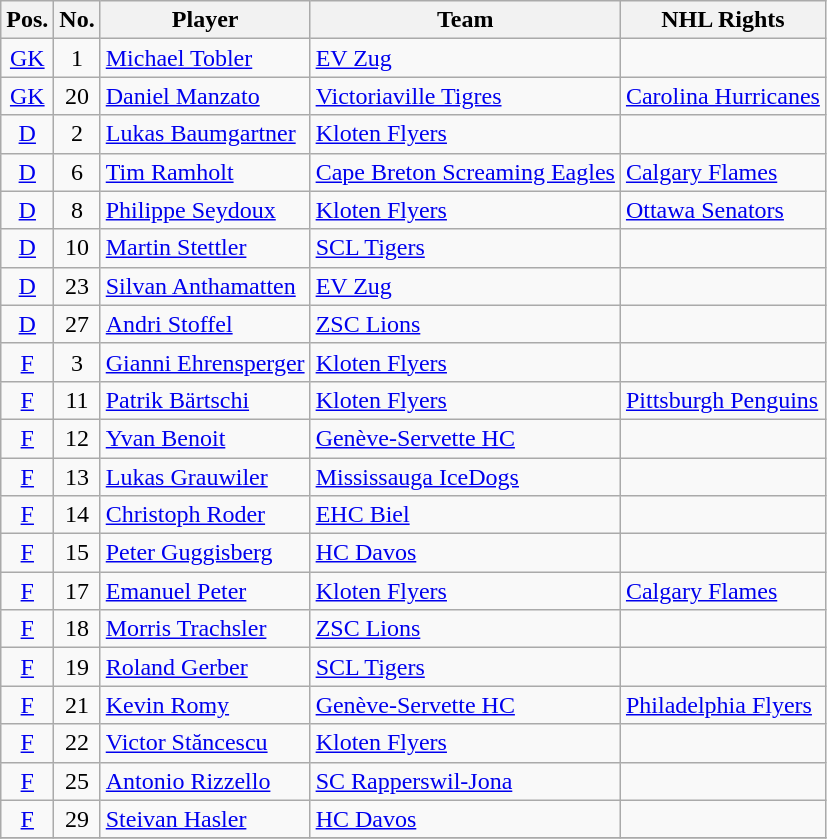<table class="wikitable sortable">
<tr>
<th>Pos.</th>
<th>No.</th>
<th>Player</th>
<th>Team</th>
<th>NHL Rights</th>
</tr>
<tr>
<td style="text-align:center;"><a href='#'>GK</a></td>
<td style="text-align:center;">1</td>
<td><a href='#'>Michael Tobler</a></td>
<td> <a href='#'>EV Zug</a></td>
<td></td>
</tr>
<tr>
<td style="text-align:center;"><a href='#'>GK</a></td>
<td style="text-align:center;">20</td>
<td><a href='#'>Daniel Manzato</a></td>
<td> <a href='#'>Victoriaville Tigres</a></td>
<td><a href='#'>Carolina Hurricanes</a></td>
</tr>
<tr>
<td style="text-align:center;"><a href='#'>D</a></td>
<td style="text-align:center;">2</td>
<td><a href='#'>Lukas Baumgartner</a></td>
<td> <a href='#'>Kloten Flyers</a></td>
<td></td>
</tr>
<tr>
<td style="text-align:center;"><a href='#'>D</a></td>
<td style="text-align:center;">6</td>
<td><a href='#'>Tim Ramholt</a></td>
<td> <a href='#'>Cape Breton Screaming Eagles</a></td>
<td><a href='#'>Calgary Flames</a></td>
</tr>
<tr>
<td style="text-align:center;"><a href='#'>D</a></td>
<td style="text-align:center;">8</td>
<td><a href='#'>Philippe Seydoux</a></td>
<td> <a href='#'>Kloten Flyers</a></td>
<td><a href='#'>Ottawa Senators</a></td>
</tr>
<tr>
<td style="text-align:center;"><a href='#'>D</a></td>
<td style="text-align:center;">10</td>
<td><a href='#'>Martin Stettler</a></td>
<td> <a href='#'>SCL Tigers</a></td>
<td></td>
</tr>
<tr>
<td style="text-align:center;"><a href='#'>D</a></td>
<td style="text-align:center;">23</td>
<td><a href='#'>Silvan Anthamatten</a></td>
<td> <a href='#'>EV Zug</a></td>
<td></td>
</tr>
<tr>
<td style="text-align:center;"><a href='#'>D</a></td>
<td style="text-align:center;">27</td>
<td><a href='#'>Andri Stoffel</a></td>
<td> <a href='#'>ZSC Lions</a></td>
<td></td>
</tr>
<tr>
<td style="text-align:center;"><a href='#'>F</a></td>
<td style="text-align:center;">3</td>
<td><a href='#'>Gianni Ehrensperger</a></td>
<td> <a href='#'>Kloten Flyers</a></td>
<td></td>
</tr>
<tr>
<td style="text-align:center;"><a href='#'>F</a></td>
<td style="text-align:center;">11</td>
<td><a href='#'>Patrik Bärtschi</a></td>
<td> <a href='#'>Kloten Flyers</a></td>
<td><a href='#'>Pittsburgh Penguins</a></td>
</tr>
<tr>
<td style="text-align:center;"><a href='#'>F</a></td>
<td style="text-align:center;">12</td>
<td><a href='#'>Yvan Benoit</a></td>
<td> <a href='#'>Genève-Servette HC</a></td>
<td></td>
</tr>
<tr>
<td style="text-align:center;"><a href='#'>F</a></td>
<td style="text-align:center;">13</td>
<td><a href='#'>Lukas Grauwiler</a></td>
<td> <a href='#'>Mississauga IceDogs</a></td>
<td></td>
</tr>
<tr>
<td style="text-align:center;"><a href='#'>F</a></td>
<td style="text-align:center;">14</td>
<td><a href='#'>Christoph Roder</a></td>
<td> <a href='#'>EHC Biel</a></td>
<td></td>
</tr>
<tr>
<td style="text-align:center;"><a href='#'>F</a></td>
<td style="text-align:center;">15</td>
<td><a href='#'>Peter Guggisberg</a></td>
<td> <a href='#'>HC Davos</a></td>
<td></td>
</tr>
<tr>
<td style="text-align:center;"><a href='#'>F</a></td>
<td style="text-align:center;">17</td>
<td><a href='#'>Emanuel Peter</a></td>
<td> <a href='#'>Kloten Flyers</a></td>
<td><a href='#'>Calgary Flames</a></td>
</tr>
<tr>
<td style="text-align:center;"><a href='#'>F</a></td>
<td style="text-align:center;">18</td>
<td><a href='#'>Morris Trachsler</a></td>
<td> <a href='#'>ZSC Lions</a></td>
<td></td>
</tr>
<tr>
<td style="text-align:center;"><a href='#'>F</a></td>
<td style="text-align:center;">19</td>
<td><a href='#'>Roland Gerber</a></td>
<td> <a href='#'>SCL Tigers</a></td>
<td></td>
</tr>
<tr>
<td style="text-align:center;"><a href='#'>F</a></td>
<td style="text-align:center;">21</td>
<td><a href='#'>Kevin Romy</a></td>
<td> <a href='#'>Genève-Servette HC</a></td>
<td><a href='#'>Philadelphia Flyers</a></td>
</tr>
<tr>
<td style="text-align:center;"><a href='#'>F</a></td>
<td style="text-align:center;">22</td>
<td><a href='#'>Victor Stăncescu</a></td>
<td> <a href='#'>Kloten Flyers</a></td>
<td></td>
</tr>
<tr>
<td style="text-align:center;"><a href='#'>F</a></td>
<td style="text-align:center;">25</td>
<td><a href='#'>Antonio Rizzello</a></td>
<td> <a href='#'>SC Rapperswil-Jona</a></td>
<td></td>
</tr>
<tr>
<td style="text-align:center;"><a href='#'>F</a></td>
<td style="text-align:center;">29</td>
<td><a href='#'>Steivan Hasler</a></td>
<td> <a href='#'>HC Davos</a></td>
<td></td>
</tr>
<tr>
</tr>
</table>
